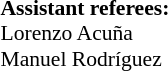<table width=50% style="font-size: 90%">
<tr>
<td><br><strong>Assistant referees:</strong>
<br> Lorenzo Acuña
<br> Manuel Rodríguez</td>
</tr>
</table>
